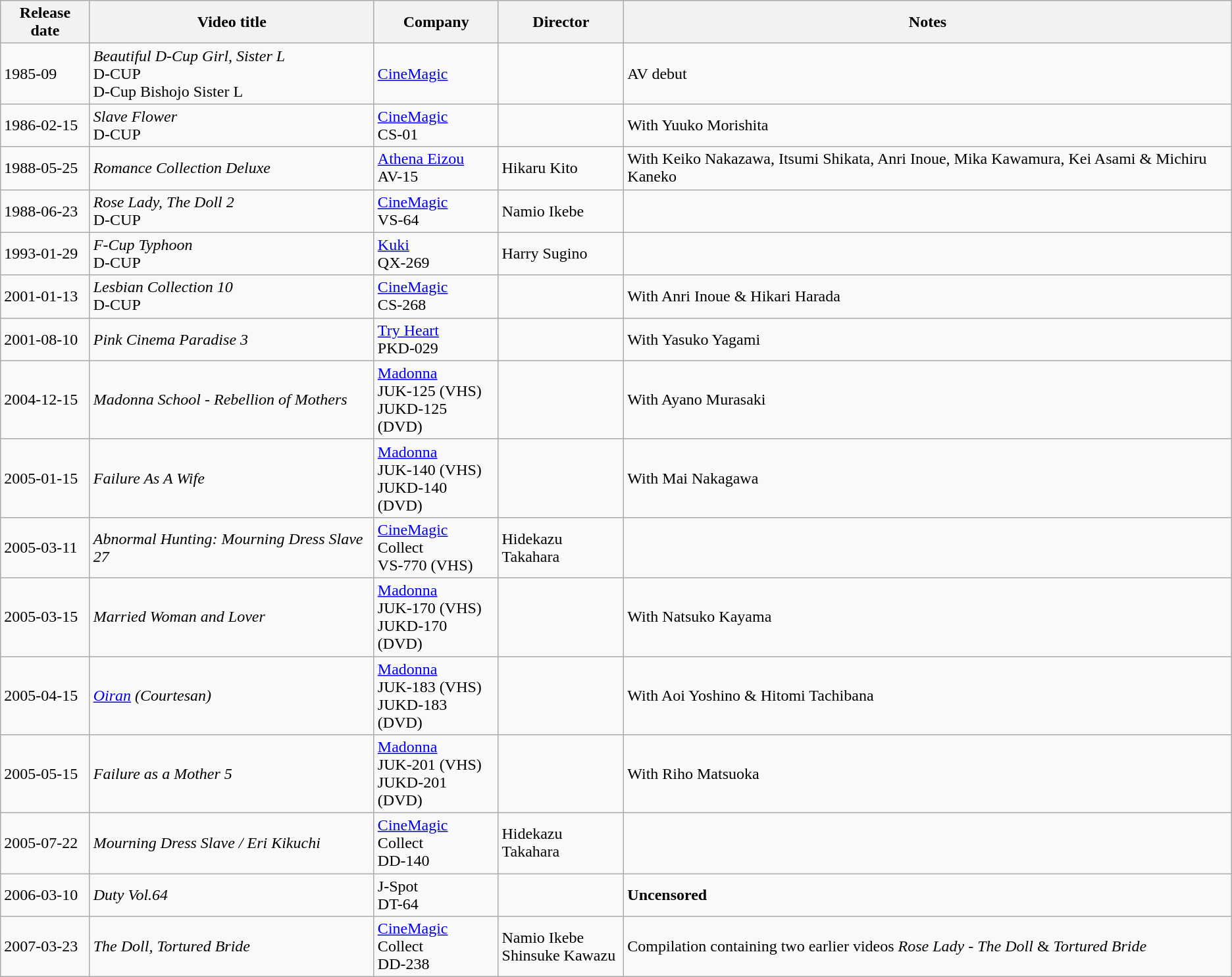<table class="wikitable">
<tr>
<th>Release date</th>
<th>Video title</th>
<th>Company</th>
<th>Director</th>
<th>Notes</th>
</tr>
<tr>
<td>1985-09</td>
<td><em>Beautiful D-Cup Girl, Sister L</em><br>D-CUP<br>D-Cup Bishojo Sister L</td>
<td><a href='#'>CineMagic</a></td>
<td></td>
<td>AV debut</td>
</tr>
<tr>
<td>1986-02-15</td>
<td><em>Slave Flower</em><br>D-CUP</td>
<td><a href='#'>CineMagic</a><br>CS-01</td>
<td></td>
<td>With Yuuko Morishita</td>
</tr>
<tr>
<td>1988-05-25</td>
<td><em>Romance Collection Deluxe</em><br></td>
<td><a href='#'>Athena Eizou</a><br>AV-15</td>
<td>Hikaru Kito</td>
<td>With Keiko Nakazawa, Itsumi Shikata, Anri Inoue, Mika Kawamura, Kei Asami & Michiru Kaneko</td>
</tr>
<tr>
<td>1988-06-23</td>
<td><em>Rose Lady, The Doll 2</em><br>D-CUP</td>
<td><a href='#'>CineMagic</a><br>VS-64</td>
<td>Namio Ikebe</td>
<td></td>
</tr>
<tr>
<td>1993-01-29</td>
<td><em>F-Cup Typhoon</em><br>D-CUP</td>
<td><a href='#'>Kuki</a><br>QX-269</td>
<td>Harry Sugino</td>
<td></td>
</tr>
<tr>
<td>2001-01-13</td>
<td><em>Lesbian Collection 10</em><br>D-CUP</td>
<td><a href='#'>CineMagic</a><br>CS-268</td>
<td></td>
<td>With Anri Inoue & Hikari Harada</td>
</tr>
<tr>
<td>2001-08-10</td>
<td><em>Pink Cinema Paradise 3</em></td>
<td><a href='#'>Try Heart</a><br>PKD-029</td>
<td></td>
<td>With Yasuko Yagami</td>
</tr>
<tr>
<td>2004-12-15</td>
<td><em>Madonna School - Rebellion of Mothers</em><br></td>
<td><a href='#'>Madonna</a><br>JUK-125 (VHS)<br>JUKD-125 (DVD)</td>
<td></td>
<td>With Ayano Murasaki</td>
</tr>
<tr>
<td>2005-01-15</td>
<td><em>Failure As A Wife</em><br></td>
<td><a href='#'>Madonna</a><br>JUK-140 (VHS)<br>JUKD-140 (DVD)</td>
<td></td>
<td>With Mai Nakagawa</td>
</tr>
<tr>
<td>2005-03-11</td>
<td><em>Abnormal Hunting: Mourning Dress Slave 27</em><br></td>
<td><a href='#'>CineMagic</a> Collect<br>VS-770 (VHS)</td>
<td>Hidekazu Takahara</td>
<td></td>
</tr>
<tr>
<td>2005-03-15</td>
<td><em>Married Woman and Lover</em><br></td>
<td><a href='#'>Madonna</a><br>JUK-170 (VHS)<br>JUKD-170 (DVD)</td>
<td></td>
<td>With Natsuko Kayama</td>
</tr>
<tr>
<td>2005-04-15</td>
<td><em><a href='#'>Oiran</a> (Courtesan)</em><br></td>
<td><a href='#'>Madonna</a><br>JUK-183 (VHS)<br>JUKD-183 (DVD)</td>
<td></td>
<td>With Aoi Yoshino & Hitomi Tachibana</td>
</tr>
<tr>
<td>2005-05-15</td>
<td><em>Failure as a Mother 5</em><br></td>
<td><a href='#'>Madonna</a><br>JUK-201 (VHS)<br>JUKD-201 (DVD)</td>
<td></td>
<td>With Riho Matsuoka</td>
</tr>
<tr>
<td>2005-07-22</td>
<td><em>Mourning Dress Slave / Eri Kikuchi</em><br></td>
<td><a href='#'>CineMagic</a> Collect<br>DD-140</td>
<td>Hidekazu Takahara</td>
<td></td>
</tr>
<tr>
<td>2006-03-10</td>
<td><em>Duty Vol.64</em><br></td>
<td>J-Spot<br>DT-64</td>
<td></td>
<td><strong>Uncensored</strong></td>
</tr>
<tr>
<td>2007-03-23</td>
<td><em>The Doll, Tortured Bride</em><br></td>
<td><a href='#'>CineMagic</a> Collect<br>DD-238</td>
<td>Namio Ikebe<br>Shinsuke Kawazu</td>
<td>Compilation containing two earlier videos <em>Rose Lady - The Doll</em> & <em>Tortured Bride</td>
</tr>
</table>
